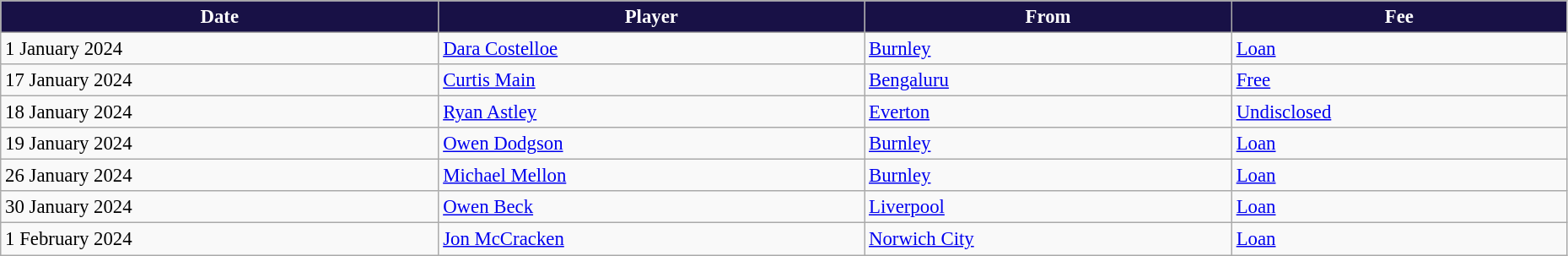<table class="wikitable" style="text-align:left; font-size:95%;width:98%;">
<tr>
<th style="background:#181146; color:white;">Date</th>
<th style="background:#181146; color:white;">Player</th>
<th style="background:#181146; color:white;">From</th>
<th style="background:#181146; color:white;">Fee</th>
</tr>
<tr>
<td>1 January 2024</td>
<td> <a href='#'>Dara Costelloe</a></td>
<td> <a href='#'>Burnley</a></td>
<td><a href='#'>Loan</a></td>
</tr>
<tr>
<td>17 January 2024</td>
<td> <a href='#'>Curtis Main</a></td>
<td> <a href='#'>Bengaluru</a></td>
<td><a href='#'>Free</a></td>
</tr>
<tr>
<td>18 January 2024</td>
<td> <a href='#'>Ryan Astley</a></td>
<td> <a href='#'>Everton</a></td>
<td><a href='#'>Undisclosed</a></td>
</tr>
<tr>
<td>19 January 2024</td>
<td> <a href='#'>Owen Dodgson</a></td>
<td> <a href='#'>Burnley</a></td>
<td><a href='#'>Loan</a></td>
</tr>
<tr>
<td>26 January 2024</td>
<td> <a href='#'>Michael Mellon</a></td>
<td> <a href='#'>Burnley</a></td>
<td><a href='#'>Loan</a></td>
</tr>
<tr>
<td>30 January 2024</td>
<td> <a href='#'>Owen Beck</a></td>
<td> <a href='#'>Liverpool</a></td>
<td><a href='#'>Loan</a></td>
</tr>
<tr>
<td>1 February 2024</td>
<td> <a href='#'>Jon McCracken</a></td>
<td> <a href='#'>Norwich City</a></td>
<td><a href='#'>Loan</a></td>
</tr>
</table>
